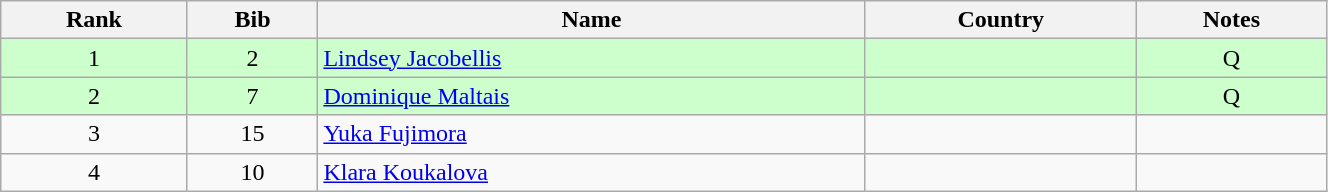<table class="wikitable" style="text-align:center;"  width=70%>
<tr>
<th>Rank</th>
<th>Bib</th>
<th>Name</th>
<th>Country</th>
<th>Notes</th>
</tr>
<tr bgcolor="#ccffcc">
<td>1</td>
<td>2</td>
<td align=left><a href='#'>Lindsey Jacobellis</a></td>
<td align=left></td>
<td>Q</td>
</tr>
<tr bgcolor="#ccffcc">
<td>2</td>
<td>7</td>
<td align=left><a href='#'>Dominique Maltais</a></td>
<td align=left></td>
<td>Q</td>
</tr>
<tr>
<td>3</td>
<td>15</td>
<td align=left><a href='#'>Yuka Fujimora</a></td>
<td align=left></td>
<td></td>
</tr>
<tr>
<td>4</td>
<td>10</td>
<td align=left><a href='#'>Klara Koukalova</a></td>
<td align=left></td>
<td></td>
</tr>
</table>
